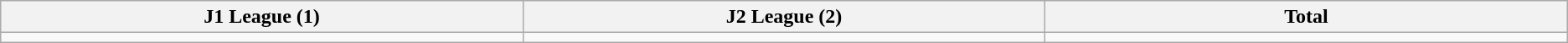<table class="wikitable">
<tr>
<th width="5%">J1 League (1)</th>
<th width="5%">J2 League (2)</th>
<th width="5%">Total</th>
</tr>
<tr>
<td></td>
<td></td>
<td></td>
</tr>
</table>
